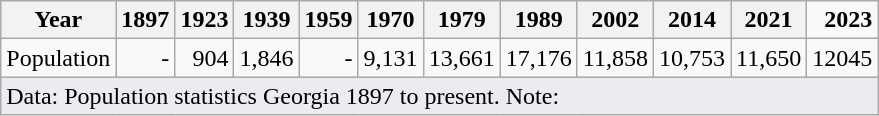<table class="wikitable" style="text-align:right">
<tr>
<th>Year</th>
<th>1897</th>
<th>1923</th>
<th>1939</th>
<th>1959</th>
<th>1970</th>
<th>1979</th>
<th>1989</th>
<th>2002</th>
<th>2014</th>
<th>2021</th>
<td><strong>2023</strong></td>
</tr>
<tr>
<td>Population</td>
<td>-</td>
<td>904</td>
<td> 1,846</td>
<td>-</td>
<td> 9,131</td>
<td> 13,661</td>
<td> 17,176</td>
<td> 11,858</td>
<td> 10,753</td>
<td> 11,650</td>
<td>12045</td>
</tr>
<tr>
<td colspan=15 class="wikitable" style="align:left;text-align:left;background-color:#eaecf0">Data: Population statistics Georgia 1897 to present. Note:</td>
</tr>
</table>
